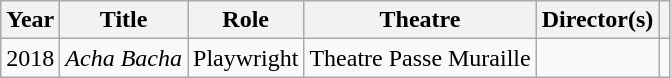<table class="wikitable sortable">
<tr>
<th>Year</th>
<th>Title</th>
<th>Role</th>
<th>Theatre</th>
<th>Director(s)</th>
<th></th>
</tr>
<tr>
<td rowspan=3>2018</td>
<td><em>Acha Bacha</em></td>
<td>Playwright</td>
<td>Theatre Passe Muraille</td>
<td></td>
<td></td>
</tr>
</table>
